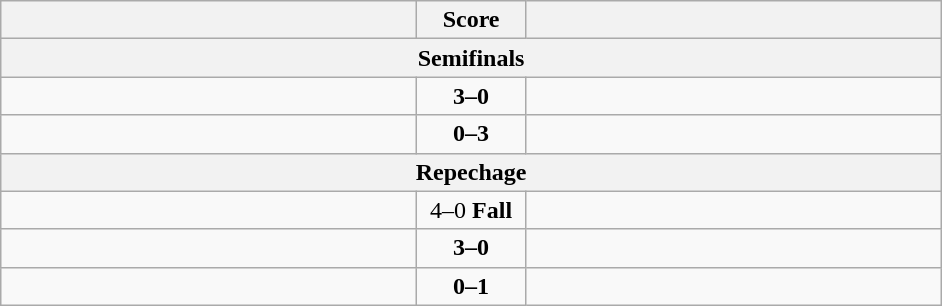<table class="wikitable" style="text-align: left;">
<tr>
<th align="right" width="270"></th>
<th width="65">Score</th>
<th align="left" width="270"></th>
</tr>
<tr>
<th colspan="3">Semifinals</th>
</tr>
<tr>
<td><strong></strong></td>
<td align=center><strong>3–0</strong></td>
<td></td>
</tr>
<tr>
<td></td>
<td align=center><strong>0–3</strong></td>
<td><strong></strong></td>
</tr>
<tr>
<th colspan="3">Repechage</th>
</tr>
<tr>
<td><strong></strong></td>
<td align=center>4–0 <strong>Fall</strong></td>
<td></td>
</tr>
<tr>
<td><strong></strong></td>
<td align=center><strong>3–0</strong></td>
<td></td>
</tr>
<tr>
<td></td>
<td align=center><strong>0–1</strong></td>
<td><strong></strong></td>
</tr>
</table>
